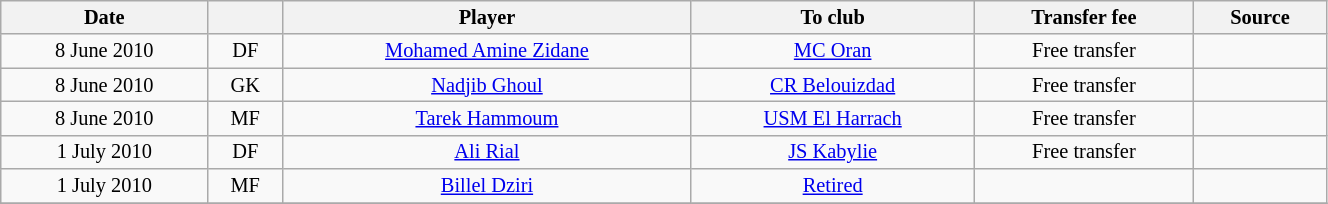<table class="wikitable sortable" style="width:70%; text-align:center; font-size:85%; text-align:centre;">
<tr>
<th>Date</th>
<th></th>
<th>Player</th>
<th>To club</th>
<th>Transfer fee</th>
<th>Source</th>
</tr>
<tr>
<td>8 June 2010</td>
<td>DF</td>
<td> <a href='#'>Mohamed Amine Zidane</a></td>
<td><a href='#'>MC Oran</a></td>
<td>Free transfer</td>
<td></td>
</tr>
<tr>
<td>8 June 2010</td>
<td>GK</td>
<td> <a href='#'>Nadjib Ghoul</a></td>
<td><a href='#'>CR Belouizdad</a></td>
<td>Free transfer</td>
<td></td>
</tr>
<tr>
<td>8 June 2010</td>
<td>MF</td>
<td> <a href='#'>Tarek Hammoum</a></td>
<td><a href='#'>USM El Harrach</a></td>
<td>Free transfer</td>
<td></td>
</tr>
<tr>
<td>1 July 2010</td>
<td>DF</td>
<td> <a href='#'>Ali Rial</a></td>
<td><a href='#'>JS Kabylie</a></td>
<td>Free transfer</td>
<td></td>
</tr>
<tr>
<td>1 July 2010</td>
<td>MF</td>
<td> <a href='#'>Billel Dziri</a></td>
<td><a href='#'>Retired</a></td>
<td></td>
<td></td>
</tr>
<tr>
</tr>
</table>
